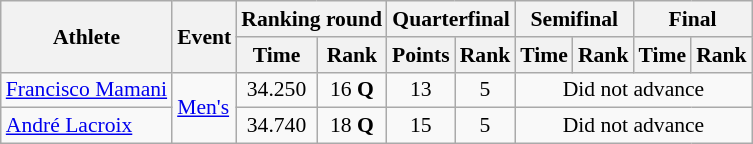<table class="wikitable" border="1" style="font-size:90%;text-align:center">
<tr>
<th rowspan=2>Athlete</th>
<th rowspan=2>Event</th>
<th colspan=2>Ranking round</th>
<th colspan=2>Quarterfinal</th>
<th colspan=2>Semifinal</th>
<th colspan=2>Final</th>
</tr>
<tr>
<th>Time</th>
<th>Rank</th>
<th>Points</th>
<th>Rank</th>
<th>Time</th>
<th>Rank</th>
<th>Time</th>
<th>Rank</th>
</tr>
<tr>
<td align=left><a href='#'>Francisco Mamani</a></td>
<td align=left rowspan=2><a href='#'>Men's</a></td>
<td>34.250</td>
<td>16 <strong>Q</strong></td>
<td>13</td>
<td>5</td>
<td colspan=4>Did not advance</td>
</tr>
<tr>
<td align=left><a href='#'>André Lacroix</a></td>
<td>34.740</td>
<td>18 <strong>Q</strong></td>
<td>15</td>
<td>5</td>
<td colspan=4>Did not advance</td>
</tr>
</table>
